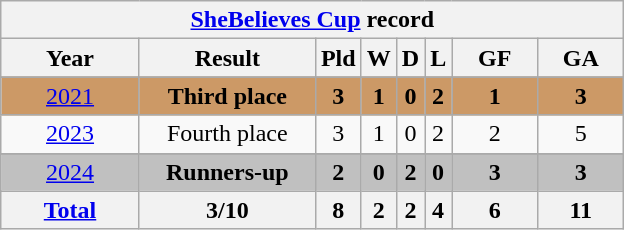<table class="wikitable"  style="text-align:center; ">
<tr>
<th colspan=8> <strong><a href='#'>SheBelieves Cup</a> record</strong></th>
</tr>
<tr>
<th width=85>Year</th>
<th width=110>Result</th>
<th>Pld</th>
<th>W</th>
<th>D</th>
<th>L</th>
<th width=50>GF</th>
<th width=50>GA</th>
</tr>
<tr>
</tr>
<tr style="background:#c96;">
<td><a href='#'>2021</a></td>
<td><strong>Third place</strong></td>
<td><strong>3</strong></td>
<td><strong>1</strong></td>
<td><strong>0</strong></td>
<td><strong>2</strong></td>
<td><strong>1</strong></td>
<td><strong>3</strong></td>
</tr>
<tr>
<td><a href='#'>2023</a></td>
<td>Fourth	place</td>
<td>3</td>
<td>1</td>
<td>0</td>
<td>2</td>
<td>2</td>
<td>5</td>
</tr>
<tr>
</tr>
<tr style="background:silver;">
<td><a href='#'>2024</a></td>
<td><strong>Runners-up</strong></td>
<td><strong>2</strong></td>
<td><strong>0</strong></td>
<td><strong>2</strong></td>
<td><strong>0</strong></td>
<td><strong>3</strong></td>
<td><strong>3</strong></td>
</tr>
<tr class=sortbottom style="font-weight:bold;">
<th><a href='#'>Total</a></th>
<th>3/10</th>
<th>8</th>
<th>2</th>
<th>2</th>
<th>4</th>
<th>6</th>
<th>11</th>
</tr>
</table>
